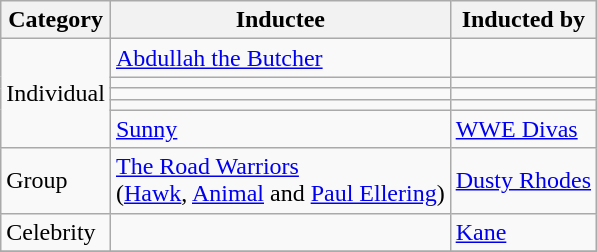<table class="wikitable">
<tr>
<th>Category</th>
<th>Inductee</th>
<th>Inducted by</th>
</tr>
<tr>
<td rowspan="5">Individual</td>
<td><a href='#'>Abdullah the Butcher</a></td>
<td></td>
</tr>
<tr>
<td></td>
<td></td>
</tr>
<tr>
<td></td>
<td></td>
</tr>
<tr>
<td><strong></strong></td>
<td></td>
</tr>
<tr>
<td><a href='#'>Sunny</a></td>
<td><a href='#'>WWE Divas</a></td>
</tr>
<tr>
<td>Group</td>
<td><a href='#'>The Road Warriors</a><br>(<a href='#'>Hawk</a>, <a href='#'>Animal</a> and <a href='#'>Paul Ellering</a>)</td>
<td><a href='#'>Dusty Rhodes</a></td>
</tr>
<tr>
<td>Celebrity</td>
<td></td>
<td><a href='#'>Kane</a></td>
</tr>
<tr>
</tr>
</table>
